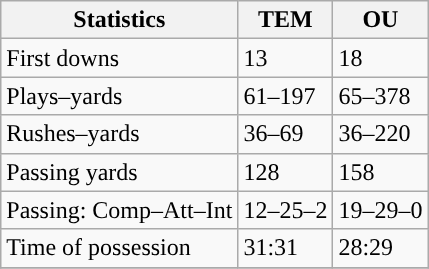<table class="wikitable" style="float: left;">
<tr>
<th>Statistics</th>
<th>TEM</th>
<th>OU</th>
</tr>
<tr>
<td>First downs</td>
<td>13</td>
<td>18</td>
</tr>
<tr>
<td>Plays–yards</td>
<td>61–197</td>
<td>65–378</td>
</tr>
<tr>
<td>Rushes–yards</td>
<td>36–69</td>
<td>36–220</td>
</tr>
<tr>
<td>Passing yards</td>
<td>128</td>
<td>158</td>
</tr>
<tr>
<td>Passing: Comp–Att–Int</td>
<td>12–25–2</td>
<td>19–29–0</td>
</tr>
<tr>
<td>Time of possession</td>
<td>31:31</td>
<td>28:29</td>
</tr>
<tr>
</tr>
</table>
